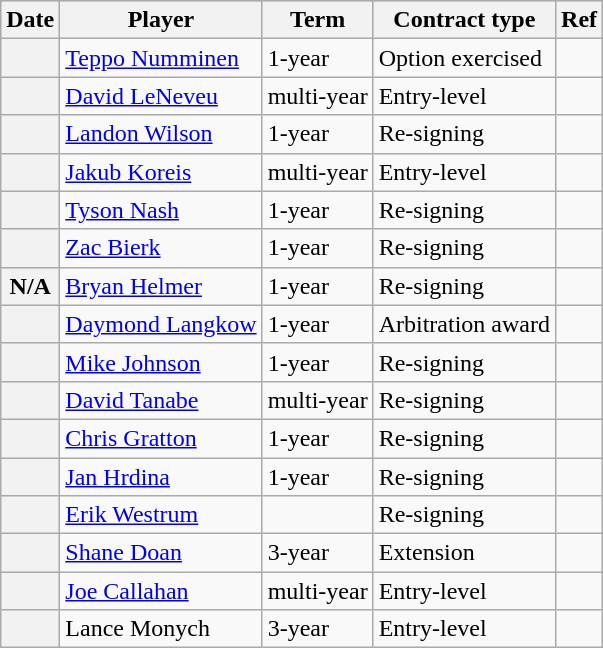<table class="wikitable plainrowheaders">
<tr style="background:#ddd; text-align:center;">
<th>Date</th>
<th>Player</th>
<th>Term</th>
<th>Contract type</th>
<th>Ref</th>
</tr>
<tr>
<th scope="row"></th>
<td><a href='#'>Teppo Numminen</a></td>
<td>1-year</td>
<td>Option exercised</td>
<td></td>
</tr>
<tr>
<th scope="row"></th>
<td><a href='#'>David LeNeveu</a></td>
<td>multi-year</td>
<td>Entry-level</td>
<td></td>
</tr>
<tr>
<th scope="row"></th>
<td><a href='#'>Landon Wilson</a></td>
<td>1-year</td>
<td>Re-signing</td>
<td></td>
</tr>
<tr>
<th scope="row"></th>
<td><a href='#'>Jakub Koreis</a></td>
<td>multi-year</td>
<td>Entry-level</td>
<td></td>
</tr>
<tr>
<th scope="row"></th>
<td><a href='#'>Tyson Nash</a></td>
<td>1-year</td>
<td>Re-signing</td>
<td></td>
</tr>
<tr>
<th scope="row"></th>
<td><a href='#'>Zac Bierk</a></td>
<td>1-year</td>
<td>Re-signing</td>
<td></td>
</tr>
<tr>
<th scope="row">N/A</th>
<td><a href='#'>Bryan Helmer</a></td>
<td>1-year</td>
<td>Re-signing</td>
<td></td>
</tr>
<tr>
<th scope="row"></th>
<td><a href='#'>Daymond Langkow</a></td>
<td>1-year</td>
<td>Arbitration award</td>
<td></td>
</tr>
<tr>
<th scope="row"></th>
<td><a href='#'>Mike Johnson</a></td>
<td>1-year</td>
<td>Re-signing</td>
<td></td>
</tr>
<tr>
<th scope="row"></th>
<td><a href='#'>David Tanabe</a></td>
<td>multi-year</td>
<td>Re-signing</td>
<td></td>
</tr>
<tr>
<th scope="row"></th>
<td><a href='#'>Chris Gratton</a></td>
<td>1-year</td>
<td>Re-signing</td>
<td></td>
</tr>
<tr>
<th scope="row"></th>
<td><a href='#'>Jan Hrdina</a></td>
<td>1-year</td>
<td>Re-signing</td>
<td></td>
</tr>
<tr>
<th scope="row"></th>
<td><a href='#'>Erik Westrum</a></td>
<td></td>
<td>Re-signing</td>
<td></td>
</tr>
<tr>
<th scope="row"></th>
<td><a href='#'>Shane Doan</a></td>
<td>3-year</td>
<td>Extension</td>
<td></td>
</tr>
<tr>
<th scope="row"></th>
<td><a href='#'>Joe Callahan</a></td>
<td>multi-year</td>
<td>Entry-level</td>
<td></td>
</tr>
<tr>
<th scope="row"></th>
<td>Lance Monych</td>
<td>3-year</td>
<td>Entry-level</td>
<td></td>
</tr>
</table>
